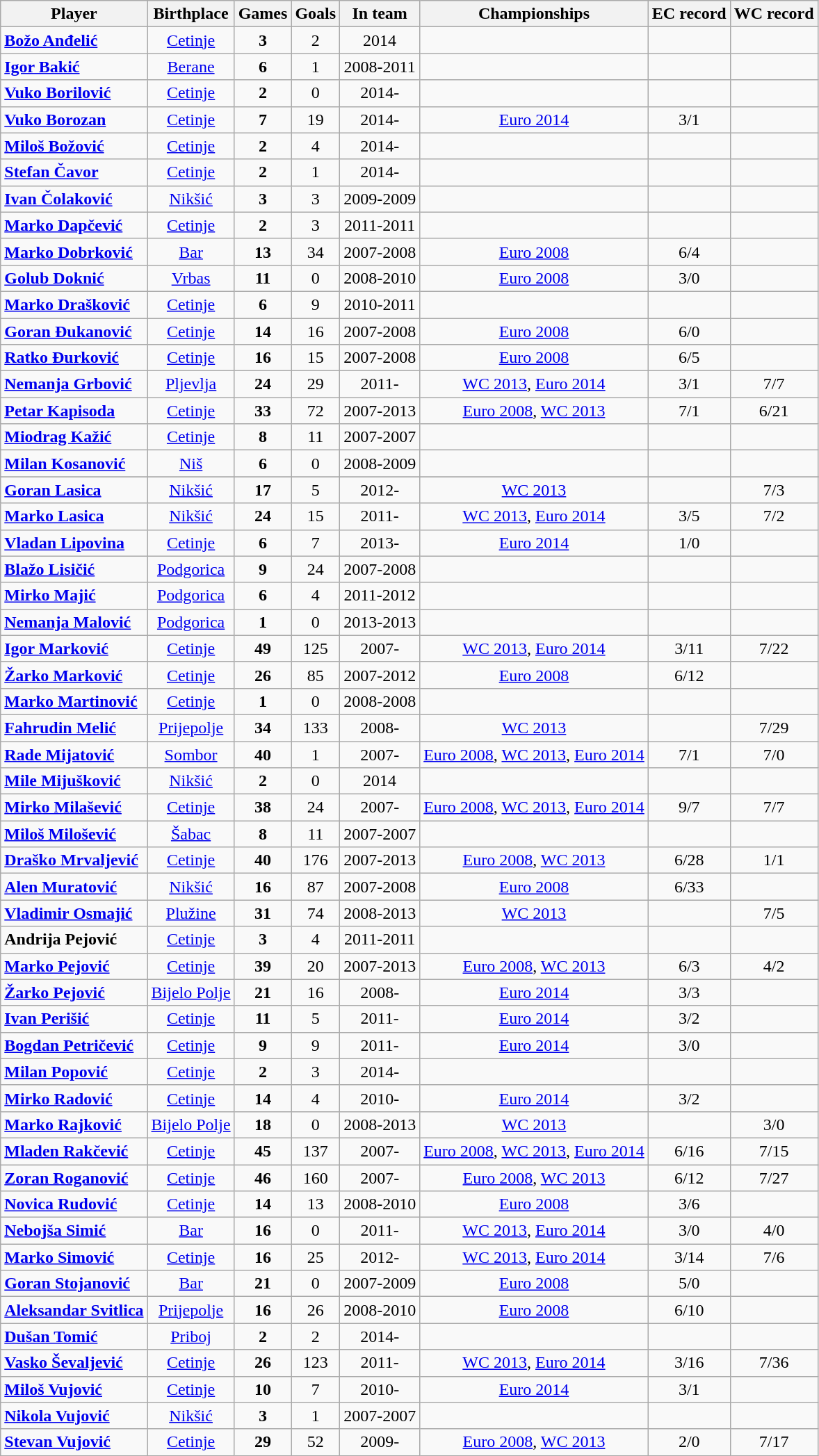<table class="wikitable sortable" style="text-align: center;">
<tr>
<th>Player</th>
<th>Birthplace</th>
<th>Games</th>
<th>Goals</th>
<th>In team</th>
<th>Championships</th>
<th>EC record</th>
<th>WC record</th>
</tr>
<tr>
<td style="text-align:left;"><strong><a href='#'>Božo Anđelić</a></strong></td>
<td><a href='#'>Cetinje</a></td>
<td><strong>3</strong></td>
<td>2</td>
<td>2014</td>
<td></td>
<td></td>
<td></td>
</tr>
<tr>
<td style="text-align:left;"><strong><a href='#'>Igor Bakić</a></strong></td>
<td><a href='#'>Berane</a></td>
<td><strong>6</strong></td>
<td>1</td>
<td>2008-2011</td>
<td></td>
<td></td>
<td></td>
</tr>
<tr>
<td style="text-align:left;"><strong><a href='#'>Vuko Borilović</a></strong></td>
<td><a href='#'>Cetinje</a></td>
<td><strong>2</strong></td>
<td>0</td>
<td>2014-</td>
<td></td>
<td></td>
<td></td>
</tr>
<tr>
<td style="text-align:left;"><strong><a href='#'>Vuko Borozan</a></strong></td>
<td><a href='#'>Cetinje</a></td>
<td><strong>7</strong></td>
<td>19</td>
<td>2014-</td>
<td><a href='#'>Euro 2014</a></td>
<td>3/1</td>
<td></td>
</tr>
<tr>
<td style="text-align:left;"><strong><a href='#'>Miloš Božović</a></strong></td>
<td><a href='#'>Cetinje</a></td>
<td><strong>2</strong></td>
<td>4</td>
<td>2014-</td>
<td></td>
<td></td>
<td></td>
</tr>
<tr>
<td style="text-align:left;"><strong><a href='#'>Stefan Čavor</a></strong></td>
<td><a href='#'>Cetinje</a></td>
<td><strong>2</strong></td>
<td>1</td>
<td>2014-</td>
<td></td>
<td></td>
<td></td>
</tr>
<tr>
<td style="text-align:left;"><strong><a href='#'>Ivan Čolaković</a></strong></td>
<td><a href='#'>Nikšić</a></td>
<td><strong>3</strong></td>
<td>3</td>
<td>2009-2009</td>
<td></td>
<td></td>
<td></td>
</tr>
<tr>
<td style="text-align:left;"><strong><a href='#'>Marko Dapčević</a></strong></td>
<td><a href='#'>Cetinje</a></td>
<td><strong>2</strong></td>
<td>3</td>
<td>2011-2011</td>
<td></td>
<td></td>
<td></td>
</tr>
<tr>
<td style="text-align:left;"><strong><a href='#'>Marko Dobrković</a></strong></td>
<td><a href='#'>Bar</a></td>
<td><strong>13</strong></td>
<td>34</td>
<td>2007-2008</td>
<td><a href='#'>Euro 2008</a></td>
<td>6/4</td>
<td></td>
</tr>
<tr>
<td style="text-align:left;"><strong><a href='#'>Golub Doknić</a></strong></td>
<td><a href='#'>Vrbas</a></td>
<td><strong>11</strong></td>
<td>0</td>
<td>2008-2010</td>
<td><a href='#'>Euro 2008</a></td>
<td>3/0</td>
<td></td>
</tr>
<tr>
<td style="text-align:left;"><strong><a href='#'>Marko Drašković</a></strong></td>
<td><a href='#'>Cetinje</a></td>
<td><strong>6</strong></td>
<td>9</td>
<td>2010-2011</td>
<td></td>
<td></td>
<td></td>
</tr>
<tr>
<td style="text-align:left;"><strong><a href='#'>Goran Đukanović</a></strong></td>
<td><a href='#'>Cetinje</a></td>
<td><strong>14</strong></td>
<td>16</td>
<td>2007-2008</td>
<td><a href='#'>Euro 2008</a></td>
<td>6/0</td>
<td></td>
</tr>
<tr>
<td style="text-align:left;"><strong><a href='#'>Ratko Đurković</a></strong></td>
<td><a href='#'>Cetinje</a></td>
<td><strong>16</strong></td>
<td>15</td>
<td>2007-2008</td>
<td><a href='#'>Euro 2008</a></td>
<td>6/5</td>
<td></td>
</tr>
<tr>
<td style="text-align:left;"><strong><a href='#'>Nemanja Grbović</a></strong></td>
<td><a href='#'>Pljevlja</a></td>
<td><strong>24</strong></td>
<td>29</td>
<td>2011-</td>
<td><a href='#'>WC 2013</a>, <a href='#'>Euro 2014</a></td>
<td>3/1</td>
<td>7/7</td>
</tr>
<tr>
<td style="text-align:left;"><strong><a href='#'>Petar Kapisoda</a></strong></td>
<td><a href='#'>Cetinje</a></td>
<td><strong>33</strong></td>
<td>72</td>
<td>2007-2013</td>
<td><a href='#'>Euro 2008</a>, <a href='#'>WC 2013</a></td>
<td>7/1</td>
<td>6/21</td>
</tr>
<tr>
<td style="text-align:left;"><strong><a href='#'>Miodrag Kažić</a></strong></td>
<td><a href='#'>Cetinje</a></td>
<td><strong>8</strong></td>
<td>11</td>
<td>2007-2007</td>
<td></td>
<td></td>
<td></td>
</tr>
<tr>
<td style="text-align:left;"><strong><a href='#'>Milan Kosanović</a></strong></td>
<td><a href='#'>Niš</a></td>
<td><strong>6</strong></td>
<td>0</td>
<td>2008-2009</td>
<td></td>
<td></td>
<td></td>
</tr>
<tr class="sortbottom">
</tr>
<tr>
<td style="text-align:left;"><strong><a href='#'>Goran Lasica</a></strong></td>
<td><a href='#'>Nikšić</a></td>
<td><strong>17</strong></td>
<td>5</td>
<td>2012-</td>
<td><a href='#'>WC 2013</a></td>
<td></td>
<td>7/3</td>
</tr>
<tr>
<td style="text-align:left;"><strong><a href='#'>Marko Lasica</a></strong></td>
<td><a href='#'>Nikšić</a></td>
<td><strong>24</strong></td>
<td>15</td>
<td>2011-</td>
<td><a href='#'>WC 2013</a>, <a href='#'>Euro 2014</a></td>
<td>3/5</td>
<td>7/2</td>
</tr>
<tr>
<td style="text-align:left;"><strong><a href='#'>Vladan Lipovina</a></strong></td>
<td><a href='#'>Cetinje</a></td>
<td><strong>6</strong></td>
<td>7</td>
<td>2013-</td>
<td><a href='#'>Euro 2014</a></td>
<td>1/0</td>
<td></td>
</tr>
<tr>
<td style="text-align:left;"><strong><a href='#'>Blažo Lisičić</a></strong></td>
<td><a href='#'>Podgorica</a></td>
<td><strong>9</strong></td>
<td>24</td>
<td>2007-2008</td>
<td></td>
<td></td>
<td></td>
</tr>
<tr>
<td style="text-align:left;"><strong><a href='#'>Mirko Majić</a></strong></td>
<td><a href='#'>Podgorica</a></td>
<td><strong>6</strong></td>
<td>4</td>
<td>2011-2012</td>
<td></td>
<td></td>
<td></td>
</tr>
<tr>
<td style="text-align:left;"><strong><a href='#'>Nemanja Malović</a></strong></td>
<td><a href='#'>Podgorica</a></td>
<td><strong>1</strong></td>
<td>0</td>
<td>2013-2013</td>
<td></td>
<td></td>
<td></td>
</tr>
<tr>
<td style="text-align:left;"><strong><a href='#'>Igor Marković</a></strong></td>
<td><a href='#'>Cetinje</a></td>
<td><strong>49</strong></td>
<td>125</td>
<td>2007-</td>
<td><a href='#'>WC 2013</a>, <a href='#'>Euro 2014</a></td>
<td>3/11</td>
<td>7/22</td>
</tr>
<tr>
<td style="text-align:left;"><strong><a href='#'>Žarko Marković</a></strong></td>
<td><a href='#'>Cetinje</a></td>
<td><strong>26</strong></td>
<td>85</td>
<td>2007-2012</td>
<td><a href='#'>Euro 2008</a></td>
<td>6/12</td>
<td></td>
</tr>
<tr>
<td style="text-align:left;"><strong><a href='#'>Marko Martinović</a></strong></td>
<td><a href='#'>Cetinje</a></td>
<td><strong>1</strong></td>
<td>0</td>
<td>2008-2008</td>
<td></td>
<td></td>
<td></td>
</tr>
<tr>
<td style="text-align:left;"><strong><a href='#'>Fahrudin Melić</a></strong></td>
<td><a href='#'>Prijepolje</a></td>
<td><strong>34</strong></td>
<td>133</td>
<td>2008-</td>
<td><a href='#'>WC 2013</a></td>
<td></td>
<td>7/29</td>
</tr>
<tr>
<td style="text-align:left;"><strong><a href='#'>Rade Mijatović</a></strong></td>
<td><a href='#'>Sombor</a></td>
<td><strong>40</strong></td>
<td>1</td>
<td>2007-</td>
<td><a href='#'>Euro 2008</a>, <a href='#'>WC 2013</a>, <a href='#'>Euro 2014</a></td>
<td>7/1</td>
<td>7/0</td>
</tr>
<tr>
<td style="text-align:left;"><strong><a href='#'>Mile Mijušković</a></strong></td>
<td><a href='#'>Nikšić</a></td>
<td><strong>2</strong></td>
<td>0</td>
<td>2014</td>
<td></td>
<td></td>
<td></td>
</tr>
<tr>
<td style="text-align:left;"><strong><a href='#'>Mirko Milašević</a></strong></td>
<td><a href='#'>Cetinje</a></td>
<td><strong>38</strong></td>
<td>24</td>
<td>2007-</td>
<td><a href='#'>Euro 2008</a>, <a href='#'>WC 2013</a>, <a href='#'>Euro 2014</a></td>
<td>9/7</td>
<td>7/7</td>
</tr>
<tr>
<td style="text-align:left;"><strong><a href='#'>Miloš Milošević</a></strong></td>
<td><a href='#'>Šabac</a></td>
<td><strong>8</strong></td>
<td>11</td>
<td>2007-2007</td>
<td></td>
<td></td>
<td></td>
</tr>
<tr>
<td style="text-align:left;"><strong><a href='#'>Draško Mrvaljević</a></strong></td>
<td><a href='#'>Cetinje</a></td>
<td><strong>40</strong></td>
<td>176</td>
<td>2007-2013</td>
<td><a href='#'>Euro 2008</a>, <a href='#'>WC 2013</a></td>
<td>6/28</td>
<td>1/1</td>
</tr>
<tr>
<td style="text-align:left;"><strong><a href='#'>Alen Muratović</a></strong></td>
<td><a href='#'>Nikšić</a></td>
<td><strong>16</strong></td>
<td>87</td>
<td>2007-2008</td>
<td><a href='#'>Euro 2008</a></td>
<td>6/33</td>
<td></td>
</tr>
<tr>
<td style="text-align:left;"><strong><a href='#'>Vladimir Osmajić</a></strong></td>
<td><a href='#'>Plužine</a></td>
<td><strong>31</strong></td>
<td>74</td>
<td>2008-2013</td>
<td><a href='#'>WC 2013</a></td>
<td></td>
<td>7/5</td>
</tr>
<tr>
<td style="text-align:left;"><strong>Andrija Pejović</strong></td>
<td><a href='#'>Cetinje</a></td>
<td><strong>3</strong></td>
<td>4</td>
<td>2011-2011</td>
<td></td>
<td></td>
<td></td>
</tr>
<tr>
<td style="text-align:left;"><strong><a href='#'>Marko Pejović</a></strong></td>
<td><a href='#'>Cetinje</a></td>
<td><strong>39</strong></td>
<td>20</td>
<td>2007-2013</td>
<td><a href='#'>Euro 2008</a>, <a href='#'>WC 2013</a></td>
<td>6/3</td>
<td>4/2</td>
</tr>
<tr>
<td style="text-align:left;"><strong><a href='#'>Žarko Pejović</a></strong></td>
<td><a href='#'>Bijelo Polje</a></td>
<td><strong>21</strong></td>
<td>16</td>
<td>2008-</td>
<td><a href='#'>Euro 2014</a></td>
<td>3/3</td>
<td></td>
</tr>
<tr>
<td style="text-align:left;"><strong><a href='#'>Ivan Perišić</a></strong></td>
<td><a href='#'>Cetinje</a></td>
<td><strong>11</strong></td>
<td>5</td>
<td>2011-</td>
<td><a href='#'>Euro 2014</a></td>
<td>3/2</td>
<td></td>
</tr>
<tr>
<td style="text-align:left;"><strong><a href='#'>Bogdan Petričević</a></strong></td>
<td><a href='#'>Cetinje</a></td>
<td><strong>9</strong></td>
<td>9</td>
<td>2011-</td>
<td><a href='#'>Euro 2014</a></td>
<td>3/0</td>
<td></td>
</tr>
<tr>
<td style="text-align:left;"><strong><a href='#'>Milan Popović</a></strong></td>
<td><a href='#'>Cetinje</a></td>
<td><strong>2</strong></td>
<td>3</td>
<td>2014-</td>
<td></td>
<td></td>
<td></td>
</tr>
<tr>
<td style="text-align:left;"><strong><a href='#'>Mirko Radović</a></strong></td>
<td><a href='#'>Cetinje</a></td>
<td><strong>14</strong></td>
<td>4</td>
<td>2010-</td>
<td><a href='#'>Euro 2014</a></td>
<td>3/2</td>
<td></td>
</tr>
<tr>
<td style="text-align:left;"><strong><a href='#'>Marko Rajković</a></strong></td>
<td><a href='#'>Bijelo Polje</a></td>
<td><strong>18</strong></td>
<td>0</td>
<td>2008-2013</td>
<td><a href='#'>WC 2013</a></td>
<td></td>
<td>3/0</td>
</tr>
<tr>
<td style="text-align:left;"><strong><a href='#'>Mladen Rakčević</a></strong></td>
<td><a href='#'>Cetinje</a></td>
<td><strong>45</strong></td>
<td>137</td>
<td>2007-</td>
<td><a href='#'>Euro 2008</a>, <a href='#'>WC 2013</a>, <a href='#'>Euro 2014</a></td>
<td>6/16</td>
<td>7/15</td>
</tr>
<tr>
<td style="text-align:left;"><strong><a href='#'>Zoran Roganović</a></strong></td>
<td><a href='#'>Cetinje</a></td>
<td><strong>46</strong></td>
<td>160</td>
<td>2007-</td>
<td><a href='#'>Euro 2008</a>, <a href='#'>WC 2013</a></td>
<td>6/12</td>
<td>7/27</td>
</tr>
<tr>
<td style="text-align:left;"><strong><a href='#'>Novica Rudović</a></strong></td>
<td><a href='#'>Cetinje</a></td>
<td><strong>14</strong></td>
<td>13</td>
<td>2008-2010</td>
<td><a href='#'>Euro 2008</a></td>
<td>3/6</td>
<td></td>
</tr>
<tr>
<td style="text-align:left;"><strong><a href='#'>Nebojša Simić</a></strong></td>
<td><a href='#'>Bar</a></td>
<td><strong>16</strong></td>
<td>0</td>
<td>2011-</td>
<td><a href='#'>WC 2013</a>, <a href='#'>Euro 2014</a></td>
<td>3/0</td>
<td>4/0</td>
</tr>
<tr>
<td style="text-align:left;"><strong><a href='#'>Marko Simović</a></strong></td>
<td><a href='#'>Cetinje</a></td>
<td><strong>16</strong></td>
<td>25</td>
<td>2012-</td>
<td><a href='#'>WC 2013</a>, <a href='#'>Euro 2014</a></td>
<td>3/14</td>
<td>7/6</td>
</tr>
<tr>
<td style="text-align:left;"><strong><a href='#'>Goran Stojanović</a></strong></td>
<td><a href='#'>Bar</a></td>
<td><strong>21</strong></td>
<td>0</td>
<td>2007-2009</td>
<td><a href='#'>Euro 2008</a></td>
<td>5/0</td>
<td></td>
</tr>
<tr>
<td style="text-align:left;"><strong><a href='#'>Aleksandar Svitlica</a></strong></td>
<td><a href='#'>Prijepolje</a></td>
<td><strong>16</strong></td>
<td>26</td>
<td>2008-2010</td>
<td><a href='#'>Euro 2008</a></td>
<td>6/10</td>
<td></td>
</tr>
<tr>
<td style="text-align:left;"><strong><a href='#'>Dušan Tomić</a></strong></td>
<td><a href='#'>Priboj</a></td>
<td><strong>2</strong></td>
<td>2</td>
<td>2014-</td>
<td></td>
<td></td>
<td></td>
</tr>
<tr>
<td style="text-align:left;"><strong><a href='#'>Vasko Ševaljević</a></strong></td>
<td><a href='#'>Cetinje</a></td>
<td><strong>26</strong></td>
<td>123</td>
<td>2011-</td>
<td><a href='#'>WC 2013</a>, <a href='#'>Euro 2014</a></td>
<td>3/16</td>
<td>7/36</td>
</tr>
<tr>
<td style="text-align:left;"><strong><a href='#'>Miloš Vujović</a></strong></td>
<td><a href='#'>Cetinje</a></td>
<td><strong>10</strong></td>
<td>7</td>
<td>2010-</td>
<td><a href='#'>Euro 2014</a></td>
<td>3/1</td>
<td></td>
</tr>
<tr>
<td style="text-align:left;"><strong><a href='#'>Nikola Vujović</a></strong></td>
<td><a href='#'>Nikšić</a></td>
<td><strong>3</strong></td>
<td>1</td>
<td>2007-2007</td>
<td></td>
<td></td>
<td></td>
</tr>
<tr>
<td style="text-align:left;"><strong><a href='#'>Stevan Vujović</a></strong></td>
<td><a href='#'>Cetinje</a></td>
<td><strong>29</strong></td>
<td>52</td>
<td>2009-</td>
<td><a href='#'>Euro 2008</a>, <a href='#'>WC 2013</a></td>
<td>2/0</td>
<td>7/17</td>
</tr>
</table>
